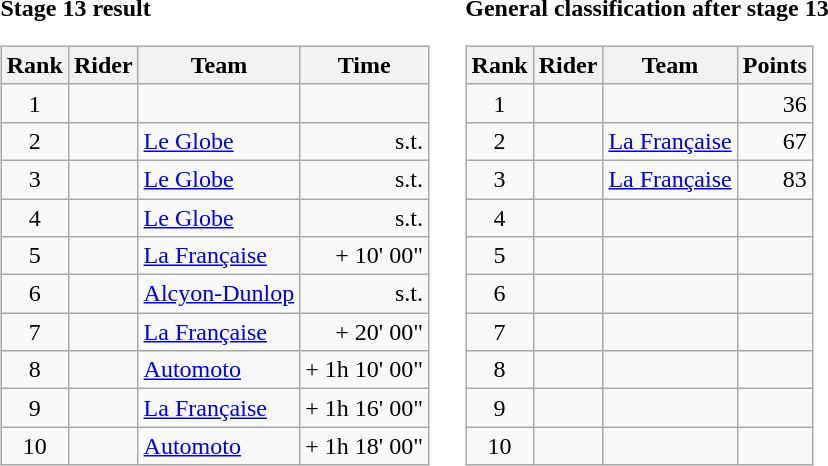<table>
<tr>
<td><strong>Stage 13 result</strong><br><table class="wikitable">
<tr>
<th scope="col">Rank</th>
<th scope="col">Rider</th>
<th scope="col">Team</th>
<th scope="col">Time</th>
</tr>
<tr>
<td style="text-align:center;">1</td>
<td></td>
<td></td>
<td style="text-align:right;"></td>
</tr>
<tr>
<td style="text-align:center;">2</td>
<td></td>
<td><a href='#'>Le Globe</a></td>
<td style="text-align:right;">s.t.</td>
</tr>
<tr>
<td style="text-align:center;">3</td>
<td></td>
<td><a href='#'>Le Globe</a></td>
<td style="text-align:right;">s.t.</td>
</tr>
<tr>
<td style="text-align:center;">4</td>
<td></td>
<td><a href='#'>Le Globe</a></td>
<td style="text-align:right;">s.t.</td>
</tr>
<tr>
<td style="text-align:center;">5</td>
<td></td>
<td><a href='#'>La Française</a></td>
<td style="text-align:right;">+ 10' 00"</td>
</tr>
<tr>
<td style="text-align:center;">6</td>
<td></td>
<td><a href='#'>Alcyon-Dunlop</a></td>
<td style="text-align:right;">s.t.</td>
</tr>
<tr>
<td style="text-align:center;">7</td>
<td></td>
<td><a href='#'>La Française</a></td>
<td style="text-align:right;">+ 20' 00"</td>
</tr>
<tr>
<td style="text-align:center;">8</td>
<td></td>
<td><a href='#'>Automoto</a></td>
<td style="text-align:right;">+ 1h 10' 00"</td>
</tr>
<tr>
<td style="text-align:center;">9</td>
<td></td>
<td><a href='#'>La Française</a></td>
<td style="text-align:right;">+ 1h 16' 00"</td>
</tr>
<tr>
<td style="text-align:center;">10</td>
<td></td>
<td><a href='#'>Automoto</a></td>
<td style="text-align:right;">+ 1h 18' 00"</td>
</tr>
</table>
</td>
<td></td>
<td><strong>General classification after stage 13</strong><br><table class="wikitable">
<tr>
<th scope="col">Rank</th>
<th scope="col">Rider</th>
<th scope="col">Team</th>
<th scope="col">Points</th>
</tr>
<tr>
<td style="text-align:center;">1</td>
<td></td>
<td></td>
<td style="text-align:right;">36</td>
</tr>
<tr>
<td style="text-align:center;">2</td>
<td></td>
<td><a href='#'>La Française</a></td>
<td style="text-align:right;">67</td>
</tr>
<tr>
<td style="text-align:center;">3</td>
<td></td>
<td><a href='#'>La Française</a></td>
<td style="text-align:right;">83</td>
</tr>
<tr>
<td style="text-align:center;">4</td>
<td></td>
<td></td>
<td></td>
</tr>
<tr>
<td style="text-align:center;">5</td>
<td></td>
<td></td>
<td></td>
</tr>
<tr>
<td style="text-align:center;">6</td>
<td></td>
<td></td>
<td></td>
</tr>
<tr>
<td style="text-align:center;">7</td>
<td></td>
<td></td>
<td></td>
</tr>
<tr>
<td style="text-align:center;">8</td>
<td></td>
<td></td>
<td></td>
</tr>
<tr>
<td style="text-align:center;">9</td>
<td></td>
<td></td>
<td></td>
</tr>
<tr>
<td style="text-align:center;">10</td>
<td></td>
<td></td>
<td></td>
</tr>
</table>
</td>
</tr>
</table>
